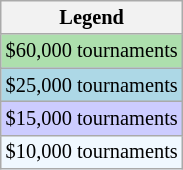<table class=wikitable style="font-size:85%">
<tr>
<th>Legend</th>
</tr>
<tr style="background:#addfad;">
<td>$60,000 tournaments</td>
</tr>
<tr style="background:lightblue;">
<td>$25,000 tournaments</td>
</tr>
<tr style="background:#ccccff;">
<td>$15,000 tournaments</td>
</tr>
<tr style="background:#f0f8ff;">
<td>$10,000 tournaments</td>
</tr>
</table>
